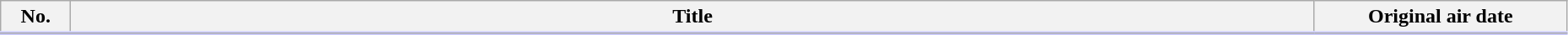<table class="wikitable" style="width:98%; background:#FFF;">
<tr style="border-bottom: 3px solid #CCF;">
<th style="width:3em;">No.</th>
<th>Title</th>
<th style="width:12em;">Original air date</th>
</tr>
<tr>
</tr>
</table>
